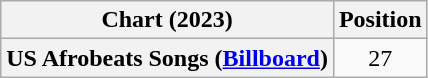<table class="wikitable sortable plainrowheaders" style="text-align:center">
<tr>
<th scope="col">Chart (2023)</th>
<th scope="col">Position</th>
</tr>
<tr>
<th scope="row">US Afrobeats Songs (<a href='#'>Billboard</a>)</th>
<td>27</td>
</tr>
</table>
